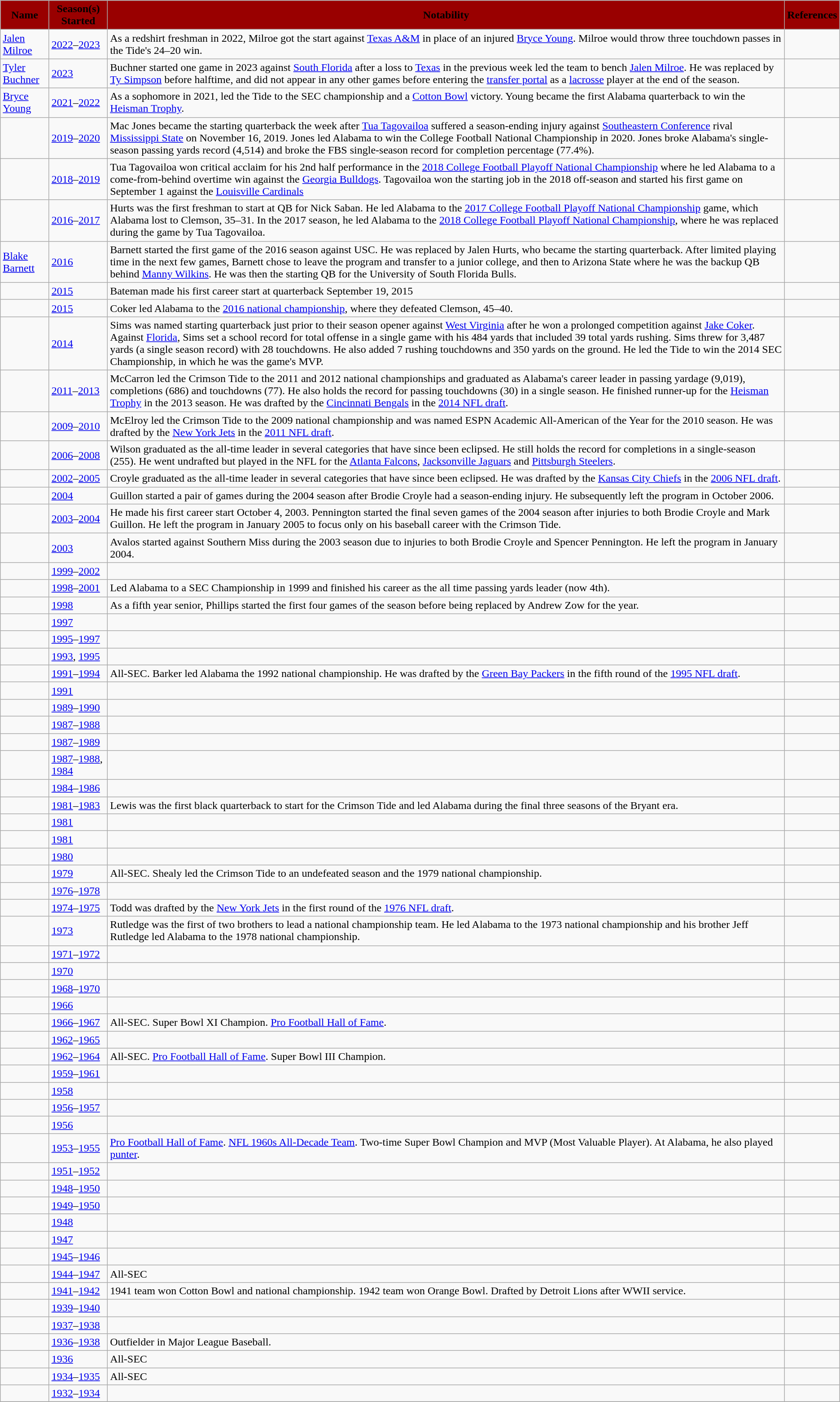<table class="wikitable sortable" style="text-align:left;">
<tr>
<th style="background:#990000;"><span>Name</span></th>
<th style="background:#990000;"><span>Season(s) Started</span></th>
<th style="background:#990000;"><span>Notability</span></th>
<th style="background:#990000;"><span>References</span></th>
</tr>
<tr>
<td><a href='#'>Jalen Milroe</a></td>
<td><a href='#'>2022</a>–<a href='#'>2023</a></td>
<td>As a redshirt freshman in 2022, Milroe got the start against <a href='#'>Texas A&M</a> in place of an injured <a href='#'>Bryce Young</a>. Milroe would throw three touchdown passes in the Tide's 24–20 win.</td>
<td></td>
</tr>
<tr>
<td><a href='#'>Tyler Buchner</a></td>
<td><a href='#'>2023</a></td>
<td>Buchner started one game in 2023 against <a href='#'>South Florida</a> after a loss to <a href='#'>Texas</a> in the previous week led the team to bench <a href='#'>Jalen Milroe</a>. He was replaced by <a href='#'>Ty Simpson</a> before halftime, and did not appear in any other games before entering the <a href='#'>transfer portal</a> as a <a href='#'>lacrosse</a> player at the end of the season.</td>
<td></td>
</tr>
<tr>
<td><a href='#'>Bryce Young</a></td>
<td><a href='#'>2021</a>–<a href='#'>2022</a></td>
<td>As a sophomore in 2021, led the Tide to the SEC championship and a <a href='#'>Cotton Bowl</a> victory. Young became the first Alabama quarterback to win the <a href='#'>Heisman Trophy</a>.</td>
<td></td>
</tr>
<tr>
<td></td>
<td><a href='#'>2019</a>–<a href='#'>2020</a></td>
<td>Mac Jones became the starting quarterback the week after <a href='#'>Tua Tagovailoa</a> suffered a season-ending injury against <a href='#'>Southeastern Conference</a> rival <a href='#'>Mississippi State</a> on November 16, 2019. Jones led Alabama to win the College Football National Championship in 2020. Jones broke Alabama's single-season passing yards record (4,514) and broke the FBS single-season record for completion percentage (77.4%).</td>
<td></td>
</tr>
<tr>
<td></td>
<td><a href='#'>2018</a>–<a href='#'>2019</a></td>
<td>Tua Tagovailoa won critical acclaim for his 2nd half performance in the <a href='#'>2018 College Football Playoff National Championship</a> where he led Alabama to a come-from-behind overtime win against the <a href='#'>Georgia Bulldogs</a>. Tagovailoa won the starting job in the 2018 off-season and started his first game on September 1 against the <a href='#'>Louisville Cardinals</a></td>
<td></td>
</tr>
<tr>
<td></td>
<td><a href='#'>2016</a>–<a href='#'>2017</a></td>
<td>Hurts was the first freshman to start at QB for Nick Saban. He led Alabama to the <a href='#'>2017 College Football Playoff National Championship</a> game, which Alabama lost to Clemson, 35–31. In the 2017 season, he led Alabama to the <a href='#'>2018 College Football Playoff National Championship</a>, where he was replaced during the game by Tua Tagovailoa.</td>
<td></td>
</tr>
<tr>
<td><a href='#'>Blake Barnett</a></td>
<td><a href='#'>2016</a></td>
<td>Barnett started the first game of the 2016 season against USC.  He was replaced by Jalen Hurts, who became the starting quarterback.  After limited playing time in the next few games, Barnett chose to leave the program and transfer to a junior college, and then to Arizona State where he was the backup QB behind <a href='#'>Manny Wilkins</a>. He was then the starting QB for the University of South Florida Bulls.</td>
<td></td>
</tr>
<tr>
<td></td>
<td><a href='#'>2015</a></td>
<td>Bateman made his first career start at quarterback September 19, 2015</td>
<td></td>
</tr>
<tr>
<td></td>
<td><a href='#'>2015</a></td>
<td>Coker led Alabama to the <a href='#'>2016 national championship</a>, where they defeated Clemson, 45–40.</td>
<td></td>
</tr>
<tr>
<td></td>
<td><a href='#'>2014</a></td>
<td>Sims was named starting quarterback just prior to their season opener against <a href='#'>West Virginia</a> after he won a prolonged competition against <a href='#'>Jake Coker</a>. Against <a href='#'>Florida</a>, Sims set a school record for total offense in a single game with his 484 yards that included 39 total yards rushing. Sims threw for 3,487 yards (a single season record) with 28 touchdowns. He also added 7 rushing touchdowns and 350 yards on the ground.  He led the Tide to win the 2014 SEC Championship, in which he was the game's MVP.</td>
<td></td>
</tr>
<tr>
<td></td>
<td><a href='#'>2011</a>–<a href='#'>2013</a></td>
<td>McCarron led the Crimson Tide to the 2011 and 2012 national championships and graduated as Alabama's career leader in passing yardage (9,019), completions (686) and touchdowns (77). He also holds the record for passing touchdowns (30) in a single season. He finished runner-up for the <a href='#'>Heisman Trophy</a> in the 2013 season. He was drafted by the <a href='#'>Cincinnati Bengals</a> in the <a href='#'>2014 NFL draft</a>.</td>
<td></td>
</tr>
<tr>
<td></td>
<td><a href='#'>2009</a>–<a href='#'>2010</a></td>
<td>McElroy led the Crimson Tide to the 2009 national championship and was named ESPN Academic All-American of the Year for the 2010 season. He was drafted by the <a href='#'>New York Jets</a> in the <a href='#'>2011 NFL draft</a>.</td>
<td></td>
</tr>
<tr>
<td></td>
<td><a href='#'>2006</a>–<a href='#'>2008</a></td>
<td>Wilson graduated as the all-time leader in several categories that have since been eclipsed. He still holds the record for completions in a single-season (255). He went undrafted but played in the NFL for the <a href='#'>Atlanta Falcons</a>, <a href='#'>Jacksonville Jaguars</a> and <a href='#'>Pittsburgh Steelers</a>.</td>
<td></td>
</tr>
<tr>
<td></td>
<td><a href='#'>2002</a>–<a href='#'>2005</a></td>
<td>Croyle graduated as the all-time leader in several categories that have since been eclipsed. He was drafted by the <a href='#'>Kansas City Chiefs</a> in the <a href='#'>2006 NFL draft</a>.</td>
<td></td>
</tr>
<tr>
<td></td>
<td><a href='#'>2004</a></td>
<td>Guillon started a pair of games during the 2004 season after Brodie Croyle had a season-ending injury. He subsequently left the program in October 2006.</td>
<td></td>
</tr>
<tr>
<td></td>
<td><a href='#'>2003</a>–<a href='#'>2004</a></td>
<td>He made his first career start October 4, 2003. Pennington started the final seven games of the 2004 season after injuries to both Brodie Croyle and Mark Guillon. He left the program in January 2005 to focus only on his baseball career with the Crimson Tide.</td>
<td></td>
</tr>
<tr>
<td></td>
<td><a href='#'>2003</a></td>
<td>Avalos started against Southern Miss during the 2003 season due to injuries to both Brodie Croyle and Spencer Pennington. He left the program in January 2004.</td>
<td></td>
</tr>
<tr>
<td></td>
<td><a href='#'>1999</a>–<a href='#'>2002</a></td>
<td></td>
<td></td>
</tr>
<tr>
<td></td>
<td><a href='#'>1998</a>–<a href='#'>2001</a></td>
<td>Led Alabama to a SEC Championship in 1999 and finished his career as the all time passing yards leader (now 4th).</td>
<td></td>
</tr>
<tr>
<td></td>
<td><a href='#'>1998</a></td>
<td>As a fifth year senior, Phillips started the first four games of the season before being replaced by Andrew Zow for the year.</td>
<td></td>
</tr>
<tr>
<td></td>
<td><a href='#'>1997</a></td>
<td></td>
<td></td>
</tr>
<tr>
<td></td>
<td><a href='#'>1995</a>–<a href='#'>1997</a></td>
<td></td>
<td></td>
</tr>
<tr>
<td></td>
<td><a href='#'>1993</a>, <a href='#'>1995</a></td>
<td></td>
<td></td>
</tr>
<tr>
<td></td>
<td><a href='#'>1991</a>–<a href='#'>1994</a></td>
<td>All-SEC. Barker led Alabama the 1992 national championship. He was drafted by the <a href='#'>Green Bay Packers</a> in the fifth round of the <a href='#'>1995 NFL draft</a>.</td>
<td></td>
</tr>
<tr>
<td></td>
<td><a href='#'>1991</a></td>
<td></td>
<td></td>
</tr>
<tr>
<td></td>
<td><a href='#'>1989</a>–<a href='#'>1990</a></td>
<td></td>
<td></td>
</tr>
<tr>
<td></td>
<td><a href='#'>1987</a>–<a href='#'>1988</a></td>
<td></td>
<td></td>
</tr>
<tr>
<td></td>
<td><a href='#'>1987</a>–<a href='#'>1989</a></td>
<td></td>
<td></td>
</tr>
<tr>
<td></td>
<td><a href='#'>1987</a>–<a href='#'>1988</a>, <a href='#'>1984</a></td>
<td></td>
<td></td>
</tr>
<tr>
<td></td>
<td><a href='#'>1984</a>–<a href='#'>1986</a></td>
<td></td>
<td></td>
</tr>
<tr>
<td></td>
<td><a href='#'>1981</a>–<a href='#'>1983</a></td>
<td>Lewis was the first black quarterback to start for the Crimson Tide and led Alabama during the final three seasons of the Bryant era.</td>
<td></td>
</tr>
<tr>
<td></td>
<td><a href='#'>1981</a></td>
<td></td>
<td></td>
</tr>
<tr>
<td></td>
<td><a href='#'>1981</a></td>
<td></td>
<td></td>
</tr>
<tr>
<td></td>
<td><a href='#'>1980</a></td>
<td></td>
<td></td>
</tr>
<tr>
<td></td>
<td><a href='#'>1979</a></td>
<td>All-SEC. Shealy led the Crimson Tide to an undefeated season and the 1979 national championship.</td>
<td></td>
</tr>
<tr>
<td></td>
<td><a href='#'>1976</a>–<a href='#'>1978</a></td>
<td></td>
<td></td>
</tr>
<tr>
<td></td>
<td><a href='#'>1974</a>–<a href='#'>1975</a></td>
<td>Todd was drafted by the <a href='#'>New York Jets</a> in the first round of the <a href='#'>1976 NFL draft</a>.</td>
<td></td>
</tr>
<tr>
<td></td>
<td><a href='#'>1973</a></td>
<td>Rutledge was the first of two brothers to lead a national championship team. He led Alabama to the 1973 national championship and his brother Jeff Rutledge led Alabama to the 1978 national championship.</td>
<td></td>
</tr>
<tr>
<td></td>
<td><a href='#'>1971</a>–<a href='#'>1972</a></td>
<td></td>
<td></td>
</tr>
<tr>
<td></td>
<td><a href='#'>1970</a></td>
<td></td>
<td></td>
</tr>
<tr>
<td></td>
<td><a href='#'>1968</a>–<a href='#'>1970</a></td>
<td></td>
<td></td>
</tr>
<tr>
<td></td>
<td><a href='#'>1966</a></td>
<td></td>
<td></td>
</tr>
<tr>
<td></td>
<td><a href='#'>1966</a>–<a href='#'>1967</a></td>
<td>All-SEC. Super Bowl XI Champion. <a href='#'>Pro Football Hall of Fame</a>.</td>
<td></td>
</tr>
<tr>
<td></td>
<td><a href='#'>1962</a>–<a href='#'>1965</a></td>
<td></td>
<td></td>
</tr>
<tr>
<td></td>
<td><a href='#'>1962</a>–<a href='#'>1964</a></td>
<td>All-SEC. <a href='#'>Pro Football Hall of Fame</a>. Super Bowl III Champion.</td>
<td></td>
</tr>
<tr>
<td></td>
<td><a href='#'>1959</a>–<a href='#'>1961</a></td>
<td></td>
<td></td>
</tr>
<tr>
<td></td>
<td><a href='#'>1958</a></td>
<td></td>
<td></td>
</tr>
<tr>
<td></td>
<td><a href='#'>1956</a>–<a href='#'>1957</a></td>
<td></td>
<td></td>
</tr>
<tr>
<td></td>
<td><a href='#'>1956</a></td>
<td></td>
<td></td>
</tr>
<tr>
<td></td>
<td><a href='#'>1953</a>–<a href='#'>1955</a></td>
<td><a href='#'>Pro Football Hall of Fame</a>. <a href='#'>NFL 1960s All-Decade Team</a>. Two-time Super Bowl Champion and MVP (Most Valuable Player). At Alabama, he also played <a href='#'>punter</a>.</td>
<td></td>
</tr>
<tr>
<td></td>
<td><a href='#'>1951</a>–<a href='#'>1952</a></td>
<td></td>
<td></td>
</tr>
<tr>
<td></td>
<td><a href='#'>1948</a>–<a href='#'>1950</a></td>
<td></td>
<td></td>
</tr>
<tr>
<td></td>
<td><a href='#'>1949</a>–<a href='#'>1950</a></td>
<td></td>
<td></td>
</tr>
<tr>
<td></td>
<td><a href='#'>1948</a></td>
<td></td>
<td></td>
</tr>
<tr>
<td></td>
<td><a href='#'>1947</a></td>
<td></td>
<td></td>
</tr>
<tr>
<td></td>
<td><a href='#'>1945</a>–<a href='#'>1946</a></td>
<td></td>
<td></td>
</tr>
<tr>
<td></td>
<td><a href='#'>1944</a>–<a href='#'>1947</a></td>
<td>All-SEC</td>
<td></td>
</tr>
<tr>
<td></td>
<td><a href='#'>1941</a>–<a href='#'>1942</a></td>
<td>1941 team won Cotton Bowl and national championship. 1942 team won Orange Bowl. Drafted by Detroit Lions after WWII service.</td>
<td></td>
</tr>
<tr>
<td></td>
<td><a href='#'>1939</a>–<a href='#'>1940</a></td>
<td></td>
<td></td>
</tr>
<tr>
<td></td>
<td><a href='#'>1937</a>–<a href='#'>1938</a></td>
<td></td>
<td></td>
</tr>
<tr>
<td></td>
<td><a href='#'>1936</a>–<a href='#'>1938</a></td>
<td>Outfielder in Major League Baseball.</td>
<td></td>
</tr>
<tr>
<td></td>
<td><a href='#'>1936</a></td>
<td>All-SEC</td>
<td></td>
</tr>
<tr>
<td></td>
<td><a href='#'>1934</a>–<a href='#'>1935</a></td>
<td>All-SEC</td>
<td></td>
</tr>
<tr>
<td></td>
<td><a href='#'>1932</a>–<a href='#'>1934</a></td>
<td></td>
<td></td>
</tr>
<tr>
</tr>
</table>
